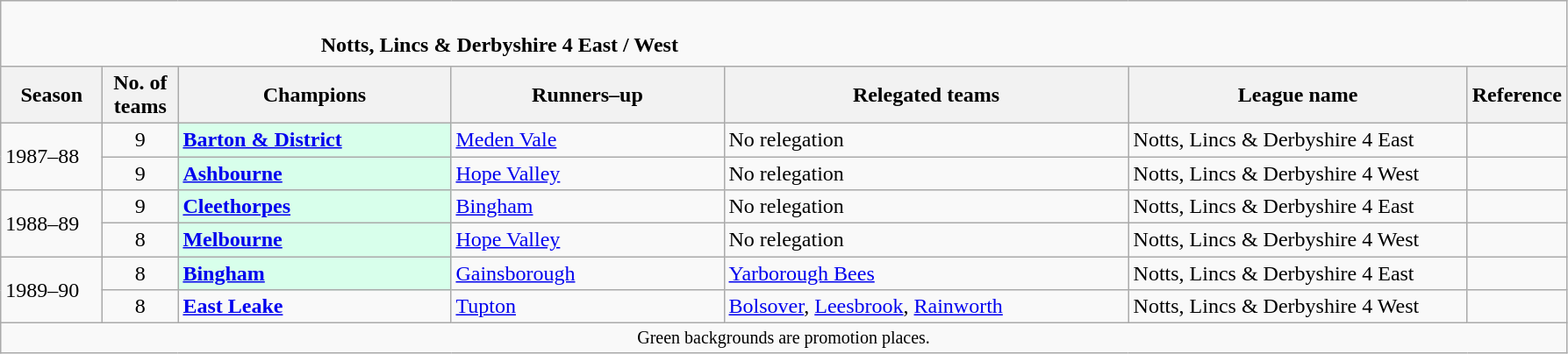<table class="wikitable">
<tr>
<td colspan="11" cellpadding="0" cellspacing="0"><br><table border="0" style="width:100%" cellpadding="0" cellspacing="0">
<tr>
<td style="width:20%;border:0"></td>
<td style="border:0"><strong>Notts, Lincs & Derbyshire 4 East / West</strong></td>
<td style="width:20%;border:0"></td>
</tr>
</table>
</td>
</tr>
<tr>
<th style="width:70px">Season</th>
<th style="width:50px">No. of teams</th>
<th style="width:200px">Champions</th>
<th style="width:200px">Runners–up</th>
<th style="width:300px">Relegated teams</th>
<th style="width:250px">League name</th>
<th style="width:50px">Reference</th>
</tr>
<tr>
<td rowspan="2">1987–88</td>
<td style="text-align:center">9</td>
<td style="background:#d8ffeb"><strong><a href='#'>Barton & District</a></strong></td>
<td><a href='#'>Meden Vale</a></td>
<td>No relegation</td>
<td>Notts, Lincs & Derbyshire 4 East</td>
<td></td>
</tr>
<tr>
<td style="text-align:center">9</td>
<td style="background:#d8ffeb"><strong><a href='#'>Ashbourne</a></strong></td>
<td><a href='#'>Hope Valley</a></td>
<td>No relegation</td>
<td>Notts, Lincs & Derbyshire 4 West</td>
<td></td>
</tr>
<tr>
<td rowspan="2">1988–89</td>
<td style="text-align:center">9</td>
<td style="background:#d8ffeb"><strong><a href='#'>Cleethorpes</a></strong></td>
<td><a href='#'>Bingham</a></td>
<td>No relegation</td>
<td>Notts, Lincs & Derbyshire 4 East</td>
<td></td>
</tr>
<tr>
<td style="text-align:center">8</td>
<td style="background:#d8ffeb"><strong><a href='#'>Melbourne</a></strong></td>
<td><a href='#'>Hope Valley</a></td>
<td>No relegation</td>
<td>Notts, Lincs & Derbyshire 4 West</td>
<td></td>
</tr>
<tr>
<td rowspan="2">1989–90</td>
<td style="text-align:center">8</td>
<td style="background:#d8ffeb"><strong><a href='#'>Bingham</a></strong></td>
<td><a href='#'>Gainsborough</a></td>
<td><a href='#'>Yarborough Bees</a></td>
<td>Notts, Lincs & Derbyshire 4 East</td>
<td></td>
</tr>
<tr>
<td style="text-align:center">8</td>
<td><strong><a href='#'>East Leake</a></strong></td>
<td><a href='#'>Tupton</a></td>
<td><a href='#'>Bolsover</a>, <a href='#'>Leesbrook</a>, <a href='#'>Rainworth</a></td>
<td>Notts, Lincs & Derbyshire 4 West</td>
<td></td>
</tr>
<tr>
<td colspan="15" style="border:0;font-size:smaller;text-align:center">Green backgrounds are promotion places.</td>
</tr>
</table>
